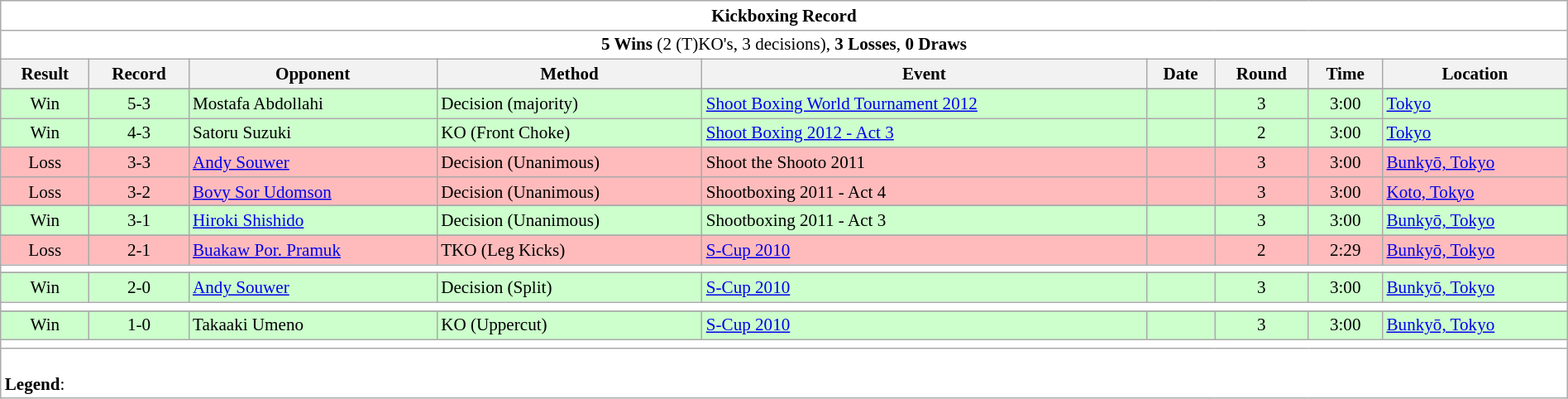<table class="wikitable collapsible" style="font-size:88%; width:100%;">
<tr>
<th colspan=9 style="background:#fff">Kickboxing Record</th>
</tr>
<tr>
<td colspan=9 style="background:#fff; text-align:center;"><strong>5 Wins</strong> (2 (T)KO's, 3 decisions), <strong>3 Losses</strong>, <strong>0 Draws</strong></td>
</tr>
<tr>
<th>Result</th>
<th>Record</th>
<th>Opponent</th>
<th>Method</th>
<th>Event</th>
<th>Date</th>
<th>Round</th>
<th>Time</th>
<th>Location</th>
</tr>
<tr>
</tr>
<tr style="background:#CCFFCC">
<td align='center'>Win</td>
<td align='center'>5-3</td>
<td> Mostafa Abdollahi</td>
<td>Decision (majority)</td>
<td><a href='#'>Shoot Boxing World Tournament 2012</a></td>
<td></td>
<td align='center'>3</td>
<td align='center'>3:00</td>
<td> <a href='#'>Tokyo</a></td>
</tr>
<tr style="background:#CCFFCC">
<td align='center'>Win</td>
<td align='center'>4-3</td>
<td> Satoru Suzuki</td>
<td>KO (Front Choke)</td>
<td><a href='#'>Shoot Boxing 2012 - Act 3</a></td>
<td></td>
<td align='center'>2</td>
<td align='center'>3:00</td>
<td> <a href='#'>Tokyo</a></td>
</tr>
<tr style="background:#ffbbbb">
<td align='center'>Loss</td>
<td align='center'>3-3</td>
<td> <a href='#'>Andy Souwer</a></td>
<td>Decision (Unanimous)</td>
<td>Shoot the Shooto 2011</td>
<td></td>
<td align='center'>3</td>
<td align='center'>3:00</td>
<td> <a href='#'>Bunkyō, Tokyo</a></td>
</tr>
<tr style="background:#ffbbbb">
<td align='center'>Loss</td>
<td align='center'>3-2</td>
<td> <a href='#'>Bovy Sor Udomson</a></td>
<td>Decision (Unanimous)</td>
<td>Shootboxing 2011 - Act 4</td>
<td></td>
<td align='center'>3</td>
<td align='center'>3:00</td>
<td> <a href='#'>Koto, Tokyo</a></td>
</tr>
<tr>
</tr>
<tr style="background:#CCFFCC">
<td align='center'>Win</td>
<td align='center'>3-1</td>
<td> <a href='#'>Hiroki Shishido</a></td>
<td>Decision (Unanimous)</td>
<td>Shootboxing 2011 - Act 3</td>
<td></td>
<td align='center'>3</td>
<td align='center'>3:00</td>
<td> <a href='#'>Bunkyō, Tokyo</a></td>
</tr>
<tr>
</tr>
<tr style="background:#ffbbbb">
<td align='center'>Loss</td>
<td align='center'>2-1</td>
<td> <a href='#'>Buakaw Por. Pramuk</a></td>
<td>TKO (Leg Kicks)</td>
<td><a href='#'>S-Cup 2010</a></td>
<td></td>
<td align='center'>2</td>
<td align='center'>2:29</td>
<td> <a href='#'>Bunkyō, Tokyo</a></td>
</tr>
<tr>
<th style=background:white colspan=9></th>
</tr>
<tr>
</tr>
<tr style="background:#CCFFCC">
<td align='center'>Win</td>
<td align='center'>2-0</td>
<td> <a href='#'>Andy Souwer</a></td>
<td>Decision (Split)</td>
<td><a href='#'>S-Cup 2010</a></td>
<td></td>
<td align='center'>3</td>
<td align='center'>3:00</td>
<td> <a href='#'>Bunkyō, Tokyo</a></td>
</tr>
<tr>
<th style=background:white colspan=9></th>
</tr>
<tr>
</tr>
<tr style="background:#CCFFCC">
<td align='center'>Win</td>
<td align='center'>1-0</td>
<td> Takaaki Umeno</td>
<td>KO (Uppercut)</td>
<td><a href='#'>S-Cup 2010</a></td>
<td></td>
<td align='center'>3</td>
<td align='center'>3:00</td>
<td> <a href='#'>Bunkyō, Tokyo</a></td>
</tr>
<tr>
<th style=background:white colspan=9></th>
</tr>
<tr>
<td colspan=9 style="background:#fff"><br><strong>Legend</strong>: 


</td>
</tr>
</table>
